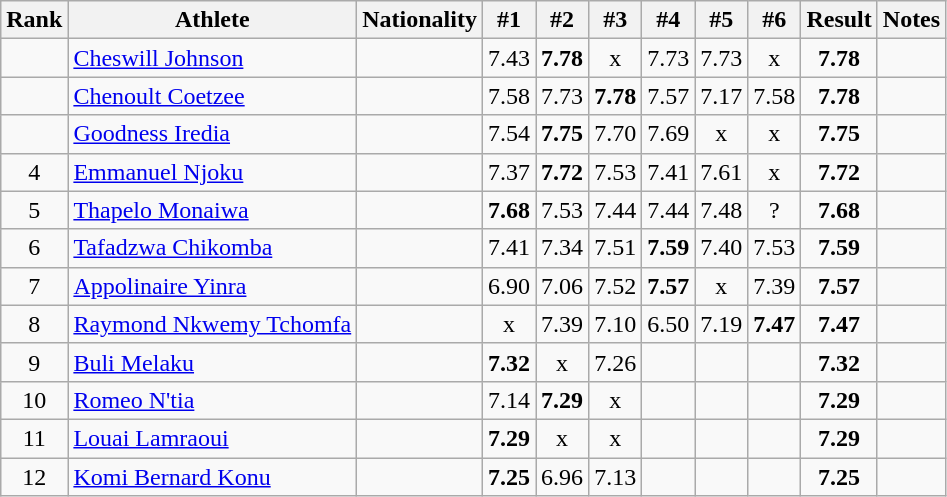<table class="wikitable sortable" style="text-align:center">
<tr>
<th>Rank</th>
<th>Athlete</th>
<th>Nationality</th>
<th>#1</th>
<th>#2</th>
<th>#3</th>
<th>#4</th>
<th>#5</th>
<th>#6</th>
<th>Result</th>
<th>Notes</th>
</tr>
<tr>
<td></td>
<td align="left"><a href='#'>Cheswill Johnson</a></td>
<td align=left></td>
<td>7.43</td>
<td><strong>7.78</strong></td>
<td>x</td>
<td>7.73</td>
<td>7.73</td>
<td>x</td>
<td><strong>7.78</strong></td>
<td></td>
</tr>
<tr>
<td></td>
<td align="left"><a href='#'>Chenoult Coetzee</a></td>
<td align=left></td>
<td>7.58</td>
<td>7.73</td>
<td><strong>7.78</strong></td>
<td>7.57</td>
<td>7.17</td>
<td>7.58</td>
<td><strong>7.78</strong></td>
<td></td>
</tr>
<tr>
<td></td>
<td align="left"><a href='#'>Goodness Iredia</a></td>
<td align=left></td>
<td>7.54</td>
<td><strong>7.75</strong></td>
<td>7.70</td>
<td>7.69</td>
<td>x</td>
<td>x</td>
<td><strong>7.75</strong></td>
<td></td>
</tr>
<tr>
<td>4</td>
<td align="left"><a href='#'>Emmanuel Njoku</a></td>
<td align=left></td>
<td>7.37</td>
<td><strong>7.72</strong></td>
<td>7.53</td>
<td>7.41</td>
<td>7.61</td>
<td>x</td>
<td><strong>7.72</strong></td>
<td></td>
</tr>
<tr>
<td>5</td>
<td align="left"><a href='#'>Thapelo Monaiwa</a></td>
<td align=left></td>
<td><strong>7.68</strong></td>
<td>7.53</td>
<td>7.44</td>
<td>7.44</td>
<td>7.48</td>
<td>?</td>
<td><strong>7.68</strong></td>
<td></td>
</tr>
<tr>
<td>6</td>
<td align="left"><a href='#'>Tafadzwa Chikomba</a></td>
<td align=left></td>
<td>7.41</td>
<td>7.34</td>
<td>7.51</td>
<td><strong>7.59</strong></td>
<td>7.40</td>
<td>7.53</td>
<td><strong>7.59</strong></td>
<td></td>
</tr>
<tr>
<td>7</td>
<td align="left"><a href='#'>Appolinaire Yinra</a></td>
<td align=left></td>
<td>6.90</td>
<td>7.06</td>
<td>7.52</td>
<td><strong>7.57</strong></td>
<td>x</td>
<td>7.39</td>
<td><strong>7.57</strong></td>
<td></td>
</tr>
<tr>
<td>8</td>
<td align="left"><a href='#'>Raymond Nkwemy Tchomfa</a></td>
<td align=left></td>
<td>x</td>
<td>7.39</td>
<td>7.10</td>
<td>6.50</td>
<td>7.19</td>
<td><strong>7.47</strong></td>
<td><strong>7.47</strong></td>
<td></td>
</tr>
<tr>
<td>9</td>
<td align="left"><a href='#'>Buli Melaku</a></td>
<td align=left></td>
<td><strong>7.32</strong></td>
<td>x</td>
<td>7.26</td>
<td></td>
<td></td>
<td></td>
<td><strong>7.32</strong></td>
<td></td>
</tr>
<tr>
<td>10</td>
<td align="left"><a href='#'>Romeo N'tia</a></td>
<td align=left></td>
<td>7.14</td>
<td><strong>7.29</strong></td>
<td>x</td>
<td></td>
<td></td>
<td></td>
<td><strong>7.29</strong></td>
<td></td>
</tr>
<tr>
<td>11</td>
<td align="left"><a href='#'>Louai Lamraoui</a></td>
<td align=left></td>
<td><strong>7.29</strong></td>
<td>x</td>
<td>x</td>
<td></td>
<td></td>
<td></td>
<td><strong>7.29</strong></td>
<td></td>
</tr>
<tr>
<td>12</td>
<td align="left"><a href='#'>Komi Bernard Konu</a></td>
<td align=left></td>
<td><strong>7.25</strong></td>
<td>6.96</td>
<td>7.13</td>
<td></td>
<td></td>
<td></td>
<td><strong>7.25</strong></td>
<td></td>
</tr>
</table>
